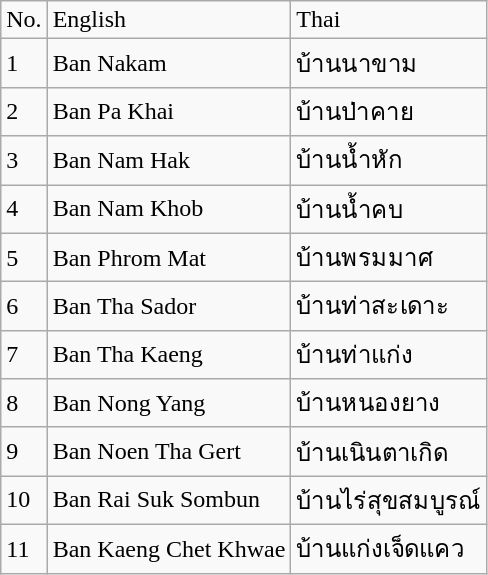<table class="wikitable">
<tr>
<td>No.</td>
<td>English</td>
<td>Thai</td>
</tr>
<tr>
<td>1</td>
<td>Ban Nakam</td>
<td>บ้านนาขาม</td>
</tr>
<tr>
<td>2</td>
<td>Ban Pa Khai</td>
<td>บ้านป่าคาย</td>
</tr>
<tr>
<td>3</td>
<td>Ban Nam Hak</td>
<td>บ้านน้ำหัก</td>
</tr>
<tr>
<td>4</td>
<td>Ban Nam Khob</td>
<td>บ้านน้ำคบ</td>
</tr>
<tr>
<td>5</td>
<td>Ban Phrom Mat</td>
<td>บ้านพรมมาศ</td>
</tr>
<tr>
<td>6</td>
<td>Ban Tha Sador</td>
<td>บ้านท่าสะเดาะ</td>
</tr>
<tr>
<td>7</td>
<td>Ban Tha Kaeng</td>
<td>บ้านท่าแก่ง</td>
</tr>
<tr>
<td>8</td>
<td>Ban Nong Yang</td>
<td>บ้านหนองยาง</td>
</tr>
<tr>
<td>9</td>
<td>Ban Noen Tha Gert</td>
<td>บ้านเนินตาเกิด</td>
</tr>
<tr>
<td>10</td>
<td>Ban Rai Suk Sombun</td>
<td>บ้านไร่สุขสมบูรณ์</td>
</tr>
<tr>
<td>11</td>
<td>Ban Kaeng Chet Khwae</td>
<td>บ้านแก่งเจ็ดแคว</td>
</tr>
</table>
